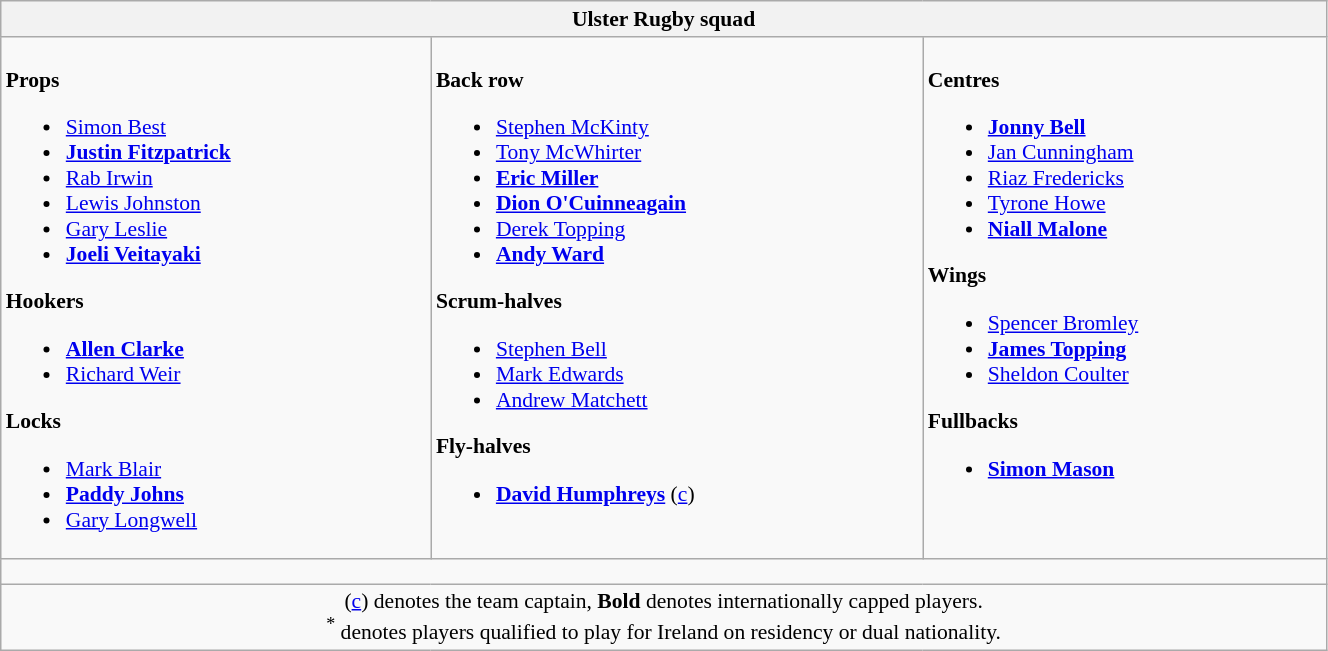<table class="wikitable" style="text-align:left; font-size:90%; width:70%">
<tr>
<th colspan="100%">Ulster Rugby squad</th>
</tr>
<tr valign="top">
<td><br><strong>Props</strong><ul><li> <a href='#'>Simon Best</a></li><li> <strong><a href='#'>Justin Fitzpatrick</a></strong></li><li> <a href='#'>Rab Irwin</a></li><li> <a href='#'>Lewis Johnston</a></li><li> <a href='#'>Gary Leslie</a></li><li> <strong><a href='#'>Joeli Veitayaki</a></strong></li></ul><strong>Hookers</strong><ul><li> <strong><a href='#'>Allen Clarke</a></strong></li><li> <a href='#'>Richard Weir</a></li></ul><strong>Locks</strong><ul><li> <a href='#'>Mark Blair</a></li><li> <strong><a href='#'>Paddy Johns</a></strong></li><li> <a href='#'>Gary Longwell</a></li></ul></td>
<td><br><strong>Back row</strong><ul><li> <a href='#'>Stephen McKinty</a></li><li> <a href='#'>Tony McWhirter</a></li><li> <strong><a href='#'>Eric Miller</a></strong></li><li> <strong><a href='#'>Dion O'Cuinneagain</a></strong></li><li> <a href='#'>Derek Topping</a></li><li> <strong><a href='#'>Andy Ward</a></strong></li></ul><strong>Scrum-halves</strong><ul><li> <a href='#'>Stephen Bell</a></li><li> <a href='#'>Mark Edwards</a></li><li> <a href='#'>Andrew Matchett</a></li></ul><strong>Fly-halves</strong><ul><li> <strong><a href='#'>David Humphreys</a></strong> (<a href='#'>c</a>)</li></ul></td>
<td><br><strong>Centres</strong><ul><li> <strong><a href='#'>Jonny Bell</a></strong></li><li> <a href='#'>Jan Cunningham</a></li><li> <a href='#'>Riaz Fredericks</a></li><li> <a href='#'>Tyrone Howe</a></li><li> <strong><a href='#'>Niall Malone</a></strong></li></ul><strong>Wings</strong><ul><li> <a href='#'>Spencer Bromley</a></li><li> <strong><a href='#'>James Topping</a></strong></li><li> <a href='#'>Sheldon Coulter</a></li></ul><strong>Fullbacks</strong><ul><li> <strong><a href='#'>Simon Mason</a></strong></li></ul></td>
</tr>
<tr>
<td colspan="100%" style="height: 10px;"></td>
</tr>
<tr>
<td colspan="100%" style="text-align:center;">(<a href='#'>c</a>) denotes the team captain, <strong>Bold</strong> denotes internationally capped players. <br> <sup>*</sup> denotes players qualified to play for Ireland on residency or dual nationality.</td>
</tr>
</table>
